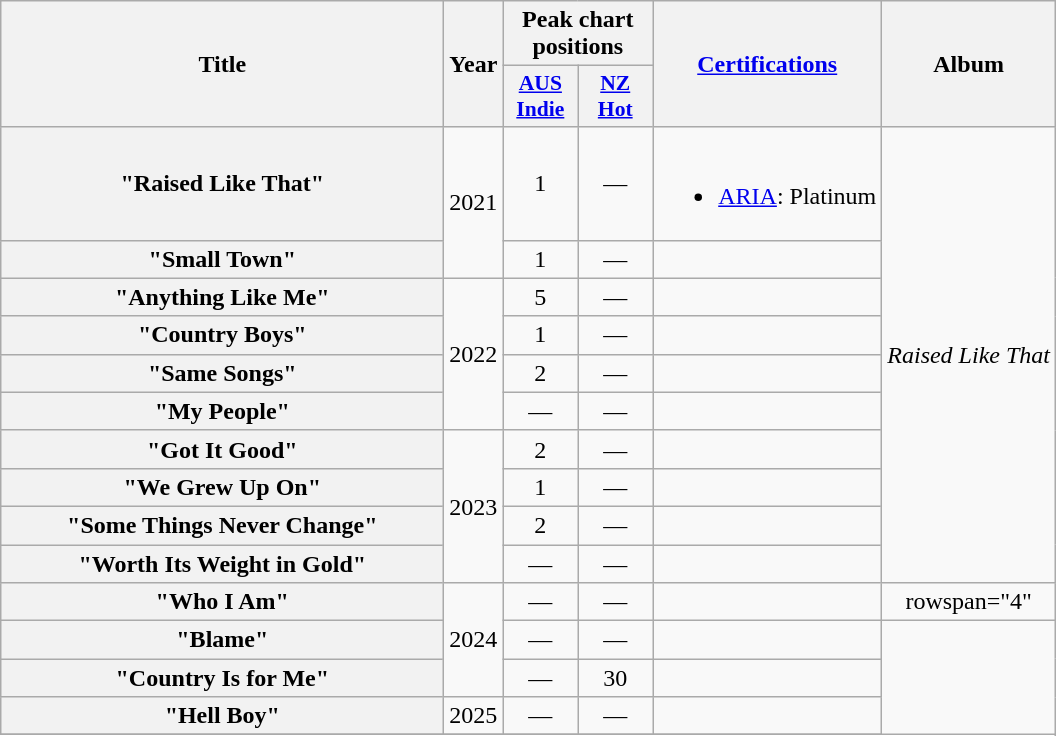<table class="wikitable plainrowheaders" style="text-align:center;">
<tr>
<th scope="col" rowspan="2" style="width:18em;">Title</th>
<th scope="col" rowspan="2" style="width:1em;">Year</th>
<th scope="col" colspan="2">Peak chart positions</th>
<th scope="col" rowspan="2"><a href='#'>Certifications</a></th>
<th scope="col" rowspan="2">Album</th>
</tr>
<tr>
<th scope="col" style="width:3em;font-size:90%;"><a href='#'>AUS <br>Indie</a><br></th>
<th scope="col" style="width:3em;font-size:90%;"><a href='#'>NZ<br>Hot</a><br></th>
</tr>
<tr>
<th scope="row">"Raised Like That"</th>
<td rowspan="2">2021</td>
<td>1</td>
<td>—</td>
<td><br><ul><li><a href='#'>ARIA</a>: Platinum</li></ul></td>
<td rowspan="10"><em>Raised Like That</em></td>
</tr>
<tr>
<th scope="row">"Small Town"</th>
<td>1</td>
<td>—</td>
<td></td>
</tr>
<tr>
<th scope="row">"Anything Like Me"</th>
<td rowspan="4">2022</td>
<td>5</td>
<td>—</td>
<td></td>
</tr>
<tr>
<th scope="row">"Country Boys"</th>
<td>1</td>
<td>—</td>
<td></td>
</tr>
<tr>
<th scope="row">"Same Songs"<br></th>
<td>2</td>
<td>—</td>
<td></td>
</tr>
<tr>
<th scope="row">"My People"</th>
<td>—</td>
<td>—</td>
<td></td>
</tr>
<tr>
<th scope="row">"Got It Good"</th>
<td rowspan="4">2023</td>
<td>2</td>
<td>—</td>
<td></td>
</tr>
<tr>
<th scope="row">"We Grew Up On"</th>
<td>1</td>
<td>—</td>
<td></td>
</tr>
<tr>
<th scope="row">"Some Things Never Change"<br></th>
<td>2</td>
<td>—</td>
<td></td>
</tr>
<tr>
<th scope="row">"Worth Its Weight in Gold"</th>
<td>—</td>
<td>—</td>
<td></td>
</tr>
<tr>
<th scope="row">"Who I Am"<br></th>
<td rowspan="3">2024</td>
<td>—</td>
<td>—</td>
<td></td>
<td>rowspan="4" </td>
</tr>
<tr>
<th scope="row">"Blame"</th>
<td>—</td>
<td>—</td>
<td></td>
</tr>
<tr>
<th scope="row">"Country Is for Me"<br></th>
<td>—</td>
<td>30</td>
<td></td>
</tr>
<tr>
<th scope="row">"Hell Boy"</th>
<td>2025</td>
<td>—</td>
<td>—</td>
<td></td>
</tr>
<tr>
</tr>
</table>
